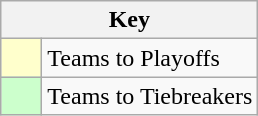<table class="wikitable" style="text-align: center;">
<tr>
<th colspan=2>Key</th>
</tr>
<tr>
<td style="background:#ffffcc; width:20px;"></td>
<td align=left>Teams to Playoffs</td>
</tr>
<tr>
<td style="background:#ccffcc; width:20px;"></td>
<td align=left>Teams to Tiebreakers</td>
</tr>
</table>
